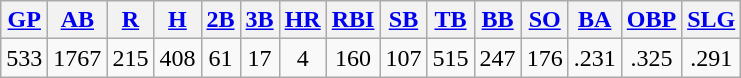<table class="wikitable">
<tr>
<th><a href='#'>GP</a></th>
<th><a href='#'>AB</a></th>
<th><a href='#'>R</a></th>
<th><a href='#'>H</a></th>
<th><a href='#'>2B</a></th>
<th><a href='#'>3B</a></th>
<th><a href='#'>HR</a></th>
<th><a href='#'>RBI</a></th>
<th><a href='#'>SB</a></th>
<th><a href='#'>TB</a></th>
<th><a href='#'>BB</a></th>
<th><a href='#'>SO</a></th>
<th><a href='#'>BA</a></th>
<th><a href='#'>OBP</a></th>
<th><a href='#'>SLG</a></th>
</tr>
<tr align=center>
<td>533</td>
<td>1767</td>
<td>215</td>
<td>408</td>
<td>61</td>
<td>17</td>
<td>4</td>
<td>160</td>
<td>107</td>
<td>515</td>
<td>247</td>
<td>176</td>
<td>.231</td>
<td>.325</td>
<td>.291</td>
</tr>
</table>
